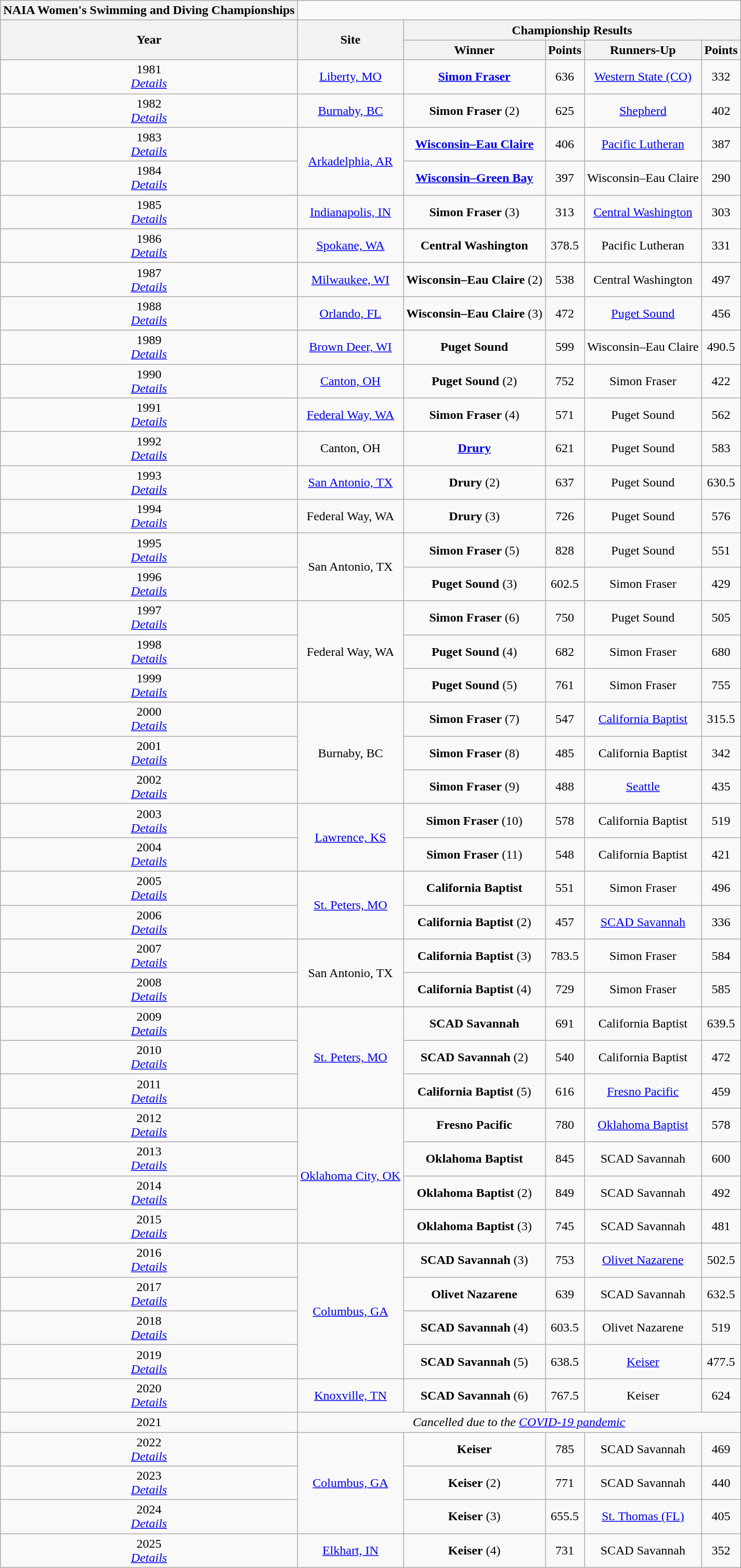<table class="wikitable" style="text-align:center">
<tr>
<th style=>NAIA Women's Swimming and Diving Championships</th>
</tr>
<tr>
<th rowspan="2">Year</th>
<th rowspan="2">Site</th>
<th colspan=4>Championship Results</th>
</tr>
<tr>
<th>Winner</th>
<th>Points</th>
<th>Runners-Up</th>
<th>Points</th>
</tr>
<tr>
<td>1981 <br> <em><a href='#'>Details</a></em></td>
<td><a href='#'>Liberty, MO</a></td>
<td><strong><a href='#'>Simon Fraser</a></strong></td>
<td>636</td>
<td><a href='#'>Western State (CO)</a></td>
<td>332</td>
</tr>
<tr>
<td>1982 <br> <em><a href='#'>Details</a></em></td>
<td><a href='#'>Burnaby, BC</a></td>
<td><strong>Simon Fraser</strong> (2)</td>
<td>625</td>
<td><a href='#'>Shepherd</a></td>
<td>402</td>
</tr>
<tr>
<td>1983 <br> <em><a href='#'>Details</a></em></td>
<td rowspan="2"><a href='#'>Arkadelphia, AR</a></td>
<td><strong><a href='#'>Wisconsin–Eau Claire</a></strong></td>
<td>406</td>
<td><a href='#'>Pacific Lutheran</a></td>
<td>387</td>
</tr>
<tr>
<td>1984 <br> <em><a href='#'>Details</a></em></td>
<td><strong><a href='#'>Wisconsin–Green Bay</a></strong></td>
<td>397</td>
<td>Wisconsin–Eau Claire</td>
<td>290</td>
</tr>
<tr>
<td>1985 <br> <em><a href='#'>Details</a></em></td>
<td><a href='#'>Indianapolis, IN</a></td>
<td><strong>Simon Fraser</strong> (3)</td>
<td>313</td>
<td><a href='#'>Central Washington</a></td>
<td>303</td>
</tr>
<tr>
<td>1986 <br> <em><a href='#'>Details</a></em></td>
<td><a href='#'>Spokane, WA</a></td>
<td><strong>Central Washington</strong></td>
<td>378.5</td>
<td>Pacific Lutheran</td>
<td>331</td>
</tr>
<tr>
<td>1987 <br> <em><a href='#'>Details</a></em></td>
<td><a href='#'>Milwaukee, WI</a></td>
<td><strong>Wisconsin–Eau Claire</strong> (2)</td>
<td>538</td>
<td>Central Washington</td>
<td>497</td>
</tr>
<tr>
<td>1988 <br> <em><a href='#'>Details</a></em></td>
<td><a href='#'>Orlando, FL</a></td>
<td><strong>Wisconsin–Eau Claire</strong> (3)</td>
<td>472</td>
<td><a href='#'>Puget Sound</a></td>
<td>456</td>
</tr>
<tr>
<td>1989 <br> <em><a href='#'>Details</a></em></td>
<td><a href='#'>Brown Deer, WI</a></td>
<td><strong>Puget Sound</strong></td>
<td>599</td>
<td>Wisconsin–Eau Claire</td>
<td>490.5</td>
</tr>
<tr>
<td>1990 <br> <em><a href='#'>Details</a></em></td>
<td><a href='#'>Canton, OH</a></td>
<td><strong>Puget Sound</strong> (2)</td>
<td>752</td>
<td>Simon Fraser</td>
<td>422</td>
</tr>
<tr>
<td>1991 <br> <em><a href='#'>Details</a></em></td>
<td><a href='#'>Federal Way, WA</a></td>
<td><strong>Simon Fraser</strong> (4)</td>
<td>571</td>
<td>Puget Sound</td>
<td>562</td>
</tr>
<tr>
<td>1992 <br> <em><a href='#'>Details</a></em></td>
<td>Canton, OH</td>
<td><strong><a href='#'>Drury</a></strong></td>
<td>621</td>
<td>Puget Sound</td>
<td>583</td>
</tr>
<tr>
<td>1993 <br> <em><a href='#'>Details</a></em></td>
<td><a href='#'>San Antonio, TX</a></td>
<td><strong>Drury</strong> (2)</td>
<td>637</td>
<td>Puget Sound</td>
<td>630.5</td>
</tr>
<tr>
<td>1994 <br> <em><a href='#'>Details</a></em></td>
<td>Federal Way, WA</td>
<td><strong>Drury</strong> (3)</td>
<td>726</td>
<td>Puget Sound</td>
<td>576</td>
</tr>
<tr>
<td>1995 <br> <em><a href='#'>Details</a></em></td>
<td rowspan="2">San Antonio, TX</td>
<td><strong>Simon Fraser</strong> (5)</td>
<td>828</td>
<td>Puget Sound</td>
<td>551</td>
</tr>
<tr>
<td>1996 <br> <em><a href='#'>Details</a></em></td>
<td><strong>Puget Sound</strong> (3)</td>
<td>602.5</td>
<td>Simon Fraser</td>
<td>429</td>
</tr>
<tr>
<td>1997 <br> <em><a href='#'>Details</a></em></td>
<td rowspan="3">Federal Way, WA</td>
<td><strong>Simon Fraser</strong> (6)</td>
<td>750</td>
<td>Puget Sound</td>
<td>505</td>
</tr>
<tr>
<td>1998 <br> <em><a href='#'>Details</a></em></td>
<td><strong>Puget Sound</strong> (4)</td>
<td>682</td>
<td>Simon Fraser</td>
<td>680</td>
</tr>
<tr>
<td>1999 <br> <em><a href='#'>Details</a></em></td>
<td><strong>Puget Sound</strong> (5)</td>
<td>761</td>
<td>Simon Fraser</td>
<td>755</td>
</tr>
<tr>
<td>2000 <br> <em><a href='#'>Details</a></em></td>
<td rowspan="3">Burnaby, BC</td>
<td><strong>Simon Fraser</strong> (7)</td>
<td>547</td>
<td><a href='#'>California Baptist</a></td>
<td>315.5</td>
</tr>
<tr>
<td>2001 <br> <em><a href='#'>Details</a></em></td>
<td><strong>Simon Fraser</strong> (8)</td>
<td>485</td>
<td>California Baptist</td>
<td>342</td>
</tr>
<tr>
<td>2002 <br> <em><a href='#'>Details</a></em></td>
<td><strong>Simon Fraser</strong> (9)</td>
<td>488</td>
<td><a href='#'>Seattle</a></td>
<td>435</td>
</tr>
<tr>
<td>2003 <br> <em><a href='#'>Details</a></em></td>
<td rowspan="2"><a href='#'>Lawrence, KS</a></td>
<td><strong>Simon Fraser</strong> (10)</td>
<td>578</td>
<td>California Baptist</td>
<td>519</td>
</tr>
<tr>
<td>2004 <br> <em><a href='#'>Details</a></em></td>
<td><strong>Simon Fraser</strong> (11)</td>
<td>548</td>
<td>California Baptist</td>
<td>421</td>
</tr>
<tr>
<td>2005 <br> <em><a href='#'>Details</a></em></td>
<td rowspan="2"><a href='#'>St. Peters, MO</a></td>
<td><strong>California Baptist</strong></td>
<td>551</td>
<td>Simon Fraser</td>
<td>496</td>
</tr>
<tr>
<td>2006 <br> <em><a href='#'>Details</a></em></td>
<td><strong>California Baptist</strong> (2)</td>
<td>457</td>
<td><a href='#'>SCAD Savannah</a></td>
<td>336</td>
</tr>
<tr>
<td>2007 <br> <em><a href='#'>Details</a></em></td>
<td rowspan="2">San Antonio, TX</td>
<td><strong>California Baptist</strong> (3)</td>
<td>783.5</td>
<td>Simon Fraser</td>
<td>584</td>
</tr>
<tr>
<td>2008 <br> <em><a href='#'>Details</a></em></td>
<td><strong>California Baptist</strong> (4)</td>
<td>729</td>
<td>Simon Fraser</td>
<td>585</td>
</tr>
<tr>
<td>2009 <br> <em><a href='#'>Details</a></em></td>
<td rowspan="3"><a href='#'>St. Peters, MO</a></td>
<td><strong>SCAD Savannah</strong></td>
<td>691</td>
<td>California Baptist</td>
<td>639.5</td>
</tr>
<tr>
<td>2010 <br> <em><a href='#'>Details</a></em></td>
<td><strong>SCAD Savannah</strong> (2)</td>
<td>540</td>
<td>California Baptist</td>
<td>472</td>
</tr>
<tr>
<td>2011 <br> <em><a href='#'>Details</a></em></td>
<td><strong>California Baptist</strong> (5)</td>
<td>616</td>
<td><a href='#'>Fresno Pacific</a></td>
<td>459</td>
</tr>
<tr>
<td>2012 <br> <em><a href='#'>Details</a></em></td>
<td rowspan="4"><a href='#'>Oklahoma City, OK</a></td>
<td><strong>Fresno Pacific</strong></td>
<td>780</td>
<td><a href='#'>Oklahoma Baptist</a></td>
<td>578</td>
</tr>
<tr>
<td>2013 <br> <em><a href='#'>Details</a></em></td>
<td><strong>Oklahoma Baptist</strong></td>
<td>845</td>
<td>SCAD Savannah</td>
<td>600</td>
</tr>
<tr>
<td>2014 <br> <em><a href='#'>Details</a></em></td>
<td><strong>Oklahoma Baptist</strong> (2)</td>
<td>849</td>
<td>SCAD Savannah</td>
<td>492</td>
</tr>
<tr>
<td>2015 <br> <em><a href='#'>Details</a></em></td>
<td><strong>Oklahoma Baptist</strong> (3)</td>
<td>745</td>
<td>SCAD Savannah</td>
<td>481</td>
</tr>
<tr>
<td>2016 <br> <em><a href='#'>Details</a></em></td>
<td rowspan="4"><a href='#'>Columbus, GA</a></td>
<td><strong>SCAD Savannah</strong> (3)</td>
<td>753</td>
<td><a href='#'>Olivet Nazarene</a></td>
<td>502.5</td>
</tr>
<tr>
<td>2017 <br> <em><a href='#'>Details</a></em></td>
<td><strong>Olivet Nazarene</strong></td>
<td>639</td>
<td>SCAD Savannah</td>
<td>632.5</td>
</tr>
<tr>
<td>2018 <br> <em><a href='#'>Details</a></em></td>
<td><strong>SCAD Savannah</strong> (4)</td>
<td>603.5</td>
<td>Olivet Nazarene</td>
<td>519</td>
</tr>
<tr>
<td>2019 <br> <em><a href='#'>Details</a></em></td>
<td><strong>SCAD Savannah</strong> (5)</td>
<td>638.5</td>
<td><a href='#'>Keiser</a></td>
<td>477.5</td>
</tr>
<tr>
<td>2020 <br> <em><a href='#'>Details</a></em></td>
<td><a href='#'>Knoxville, TN</a></td>
<td><strong>SCAD Savannah</strong> (6)</td>
<td>767.5</td>
<td>Keiser</td>
<td>624</td>
</tr>
<tr>
<td>2021</td>
<td colspan=6><em>Cancelled due to the <a href='#'>COVID-19 pandemic</a></em></td>
</tr>
<tr>
<td>2022 <br> <em><a href='#'>Details</a></em></td>
<td rowspan=3><a href='#'>Columbus, GA</a></td>
<td><strong>Keiser</strong></td>
<td>785</td>
<td>SCAD Savannah</td>
<td>469</td>
</tr>
<tr>
<td>2023 <br> <em><a href='#'>Details</a></em></td>
<td><strong>Keiser</strong> (2)</td>
<td>771</td>
<td>SCAD Savannah</td>
<td>440</td>
</tr>
<tr>
<td>2024 <br> <em><a href='#'>Details</a></em></td>
<td><strong>Keiser</strong> (3)</td>
<td>655.5</td>
<td><a href='#'>St. Thomas (FL)</a></td>
<td>405</td>
</tr>
<tr>
<td>2025 <br> <em><a href='#'>Details</a></em></td>
<td><a href='#'>Elkhart, IN</a></td>
<td><strong>Keiser</strong> (4)</td>
<td>731</td>
<td>SCAD Savannah</td>
<td>352</td>
</tr>
</table>
